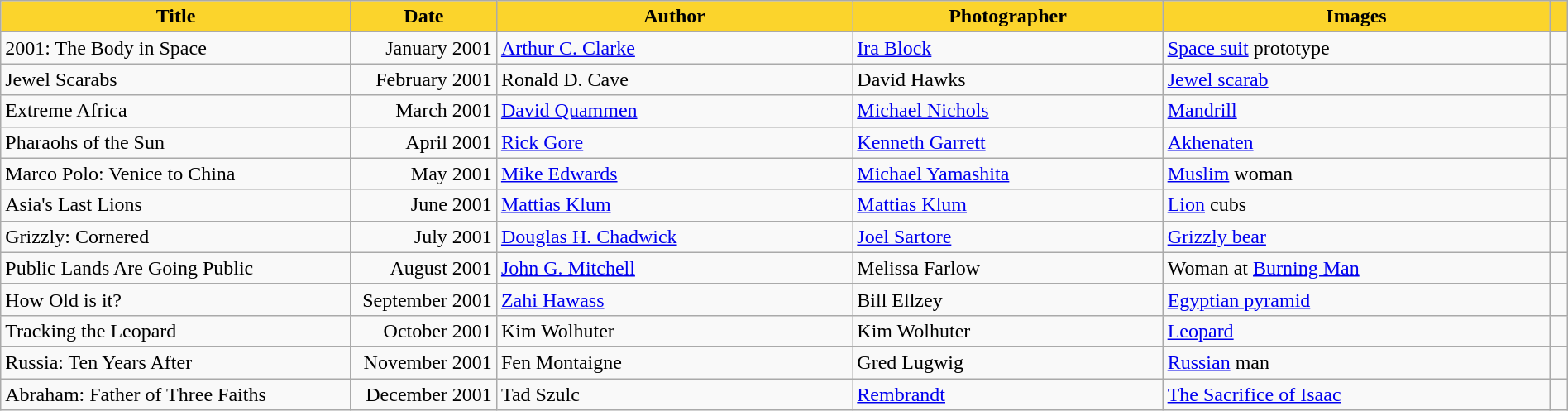<table class="wikitable" style="width:100%">
<tr>
<th scope="col" style="background-color:#fbd42c;" width=275px>Title</th>
<th scope="col" style="background-color:#fbd42c;" width=110>Date</th>
<th scope="col" style="background-color:#fbd42c;">Author</th>
<th scope="col" style="background-color:#fbd42c;">Photographer</th>
<th scope="col" style="background-color:#fbd42c;">Images</th>
<th scope="col" ! style="background-color:#fbd42c;"></th>
</tr>
<tr>
<td scope="row">2001: The Body in Space</td>
<td style="text-align:right;">January 2001</td>
<td><a href='#'>Arthur C. Clarke</a></td>
<td><a href='#'>Ira Block</a></td>
<td><a href='#'>Space suit</a> prototype</td>
<td></td>
</tr>
<tr>
<td scope="row">Jewel Scarabs</td>
<td style="text-align:right;">February 2001</td>
<td>Ronald D. Cave</td>
<td>David Hawks</td>
<td><a href='#'>Jewel scarab</a></td>
<td></td>
</tr>
<tr>
<td scope="row">Extreme Africa</td>
<td style="text-align:right;">March 2001</td>
<td><a href='#'>David Quammen</a></td>
<td><a href='#'>Michael Nichols</a></td>
<td><a href='#'>Mandrill</a></td>
<td></td>
</tr>
<tr>
<td scope="row">Pharaohs of the Sun</td>
<td style="text-align:right;">April 2001</td>
<td><a href='#'>Rick Gore</a></td>
<td><a href='#'>Kenneth Garrett</a></td>
<td><a href='#'>Akhenaten</a></td>
<td></td>
</tr>
<tr>
<td scope="row">Marco Polo: Venice to China</td>
<td style="text-align:right;">May 2001</td>
<td><a href='#'>Mike Edwards</a></td>
<td><a href='#'>Michael Yamashita</a></td>
<td><a href='#'>Muslim</a> woman</td>
<td></td>
</tr>
<tr>
<td scope="row">Asia's Last Lions</td>
<td style="text-align:right;">June 2001</td>
<td><a href='#'>Mattias Klum</a></td>
<td><a href='#'>Mattias Klum</a></td>
<td><a href='#'>Lion</a> cubs</td>
<td></td>
</tr>
<tr>
<td scope="row">Grizzly: Cornered</td>
<td style="text-align:right;">July 2001</td>
<td><a href='#'>Douglas H. Chadwick</a></td>
<td><a href='#'>Joel Sartore</a></td>
<td><a href='#'>Grizzly bear</a></td>
<td></td>
</tr>
<tr>
<td scope="row">Public Lands Are Going Public</td>
<td style="text-align:right;">August 2001</td>
<td><a href='#'>John G. Mitchell</a></td>
<td>Melissa Farlow</td>
<td>Woman at <a href='#'>Burning Man</a></td>
<td></td>
</tr>
<tr>
<td scope="row">How Old is it?</td>
<td style="text-align:right;">September 2001</td>
<td><a href='#'>Zahi Hawass</a></td>
<td>Bill Ellzey</td>
<td><a href='#'>Egyptian pyramid</a></td>
<td></td>
</tr>
<tr>
<td scope="row">Tracking the Leopard</td>
<td style="text-align:right;">October 2001</td>
<td>Kim Wolhuter</td>
<td>Kim Wolhuter</td>
<td><a href='#'>Leopard</a></td>
<td></td>
</tr>
<tr>
<td scope="row">Russia: Ten Years After</td>
<td style="text-align:right;">November 2001</td>
<td>Fen Montaigne</td>
<td>Gred Lugwig</td>
<td><a href='#'>Russian</a> man</td>
<td></td>
</tr>
<tr>
<td scope="row">Abraham: Father of Three Faiths</td>
<td style="text-align:right;">December 2001</td>
<td>Tad Szulc</td>
<td><a href='#'>Rembrandt</a></td>
<td><a href='#'>The Sacrifice of Isaac</a></td>
<td></td>
</tr>
</table>
